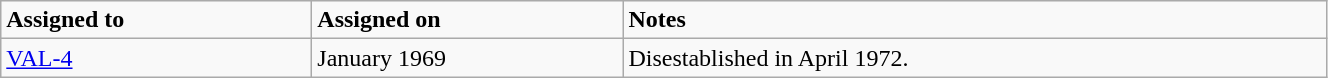<table class="wikitable" style="width: 70%;">
<tr>
<td style="width: 200px;"><strong>Assigned to</strong></td>
<td style="width: 200px;"><strong>Assigned on</strong></td>
<td><strong>Notes</strong></td>
</tr>
<tr>
<td><a href='#'>VAL-4</a></td>
<td>January 1969</td>
<td>Disestablished in April 1972.</td>
</tr>
</table>
